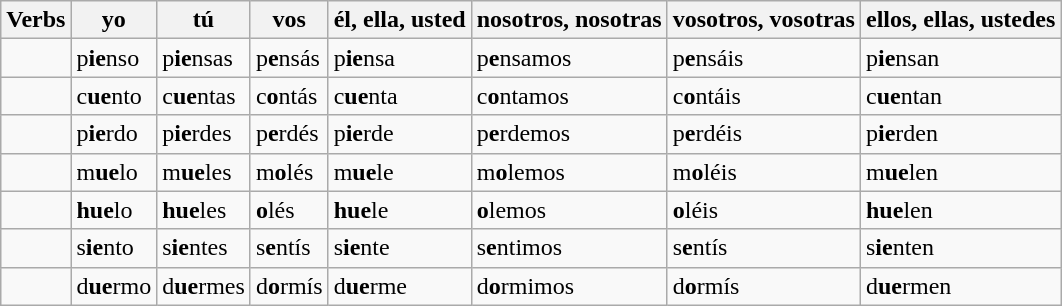<table class="wikitable">
<tr>
<th>Verbs</th>
<th>yo</th>
<th>tú</th>
<th>vos</th>
<th>él, ella, usted</th>
<th>nosotros, nosotras</th>
<th>vosotros, vosotras</th>
<th>ellos, ellas, ustedes</th>
</tr>
<tr>
<td></td>
<td>p<strong>ie</strong>nso</td>
<td>p<strong>ie</strong>nsas</td>
<td>p<strong>e</strong>nsás</td>
<td>p<strong>ie</strong>nsa</td>
<td>p<strong>e</strong>nsamos</td>
<td>p<strong>e</strong>nsáis</td>
<td>p<strong>ie</strong>nsan</td>
</tr>
<tr>
<td></td>
<td>c<strong>ue</strong>nto</td>
<td>c<strong>ue</strong>ntas</td>
<td>c<strong>o</strong>ntás</td>
<td>c<strong>ue</strong>nta</td>
<td>c<strong>o</strong>ntamos</td>
<td>c<strong>o</strong>ntáis</td>
<td>c<strong>ue</strong>ntan</td>
</tr>
<tr>
<td></td>
<td>p<strong>ie</strong>rdo</td>
<td>p<strong>ie</strong>rdes</td>
<td>p<strong>e</strong>rdés</td>
<td>p<strong>ie</strong>rde</td>
<td>p<strong>e</strong>rdemos</td>
<td>p<strong>e</strong>rdéis</td>
<td>p<strong>ie</strong>rden</td>
</tr>
<tr>
<td></td>
<td>m<strong>ue</strong>lo</td>
<td>m<strong>ue</strong>les</td>
<td>m<strong>o</strong>lés</td>
<td>m<strong>ue</strong>le</td>
<td>m<strong>o</strong>lemos</td>
<td>m<strong>o</strong>léis</td>
<td>m<strong>ue</strong>len</td>
</tr>
<tr>
<td></td>
<td><strong>hue</strong>lo</td>
<td><strong>hue</strong>les</td>
<td><strong>o</strong>lés</td>
<td><strong>hue</strong>le</td>
<td><strong>o</strong>lemos</td>
<td><strong>o</strong>léis</td>
<td><strong>hue</strong>len</td>
</tr>
<tr>
<td></td>
<td>s<strong>ie</strong>nto</td>
<td>s<strong>ie</strong>ntes</td>
<td>s<strong>e</strong>ntís</td>
<td>s<strong>ie</strong>nte</td>
<td>s<strong>e</strong>ntimos</td>
<td>s<strong>e</strong>ntís</td>
<td>s<strong>ie</strong>nten</td>
</tr>
<tr>
<td></td>
<td>d<strong>ue</strong>rmo</td>
<td>d<strong>ue</strong>rmes</td>
<td>d<strong>o</strong>rmís</td>
<td>d<strong>ue</strong>rme</td>
<td>d<strong>o</strong>rmimos</td>
<td>d<strong>o</strong>rmís</td>
<td>d<strong>ue</strong>rmen</td>
</tr>
</table>
